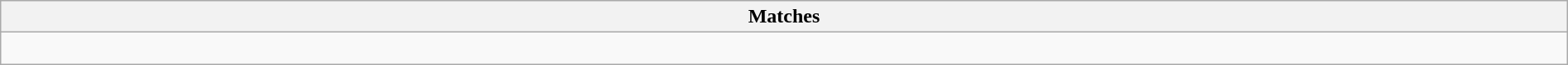<table class="wikitable collapsible collapsed" style="width:100%;">
<tr>
<th>Matches</th>
</tr>
<tr>
<td><br>








</td>
</tr>
</table>
